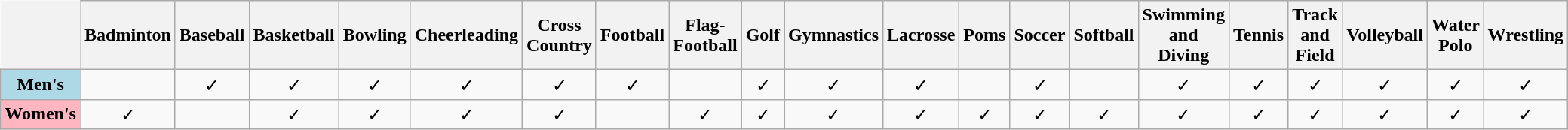<table class="wikitable" style="text-align: center; border: none; margin-left: auto; margin-right: auto">
<tr>
<th scope="col" style="border: none;"></th>
<th scope="col" style="width: 100px;">Badminton</th>
<th scope="col" style="width: 100px;">Baseball</th>
<th scope="col" style="width: 100px;">Basketball</th>
<th scope="col" style="width: 100px;">Bowling</th>
<th scope="col" style="width: 100px;">Cheerleading</th>
<th scope="col" style="width: 100px;">Cross Country</th>
<th scope="col" style="width: 100px;">Football</th>
<th>Flag-Football</th>
<th scope="col" style="width: 100px;">Golf</th>
<th scope="col" style="width: 100px;">Gymnastics</th>
<th scope="col" style="width: 100px;">Lacrosse</th>
<th scope="col" style="width: 100px;">Poms</th>
<th scope="col" style="width: 100px;">Soccer</th>
<th scope="col" style="width: 100px;">Softball</th>
<th scope="col" style="width: 100px;">Swimming and Diving</th>
<th scope="col" style="width: 100px;">Tennis</th>
<th scope="col" style="width: 100px;">Track and Field</th>
<th scope="col" style="width: 100px;">Volleyball</th>
<th scope="col" style="width: 100px;">Water Polo</th>
<th scope="col" style="width: 100px;">Wrestling</th>
</tr>
<tr>
<th scope="row" style="background: lightblue;">Men's</th>
<td></td>
<td>✓</td>
<td>✓</td>
<td>✓</td>
<td>✓</td>
<td>✓</td>
<td>✓</td>
<td></td>
<td>✓</td>
<td>✓</td>
<td>✓</td>
<td></td>
<td>✓</td>
<td></td>
<td>✓</td>
<td>✓</td>
<td>✓</td>
<td>✓</td>
<td>✓</td>
<td>✓</td>
</tr>
<tr>
<th scope="row" style="background: lightpink;">Women's</th>
<td>✓</td>
<td></td>
<td>✓</td>
<td>✓</td>
<td>✓</td>
<td>✓</td>
<td></td>
<td>✓</td>
<td>✓</td>
<td>✓</td>
<td>✓</td>
<td>✓</td>
<td>✓</td>
<td>✓</td>
<td>✓</td>
<td>✓</td>
<td>✓</td>
<td>✓</td>
<td>✓</td>
<td>✓</td>
</tr>
</table>
